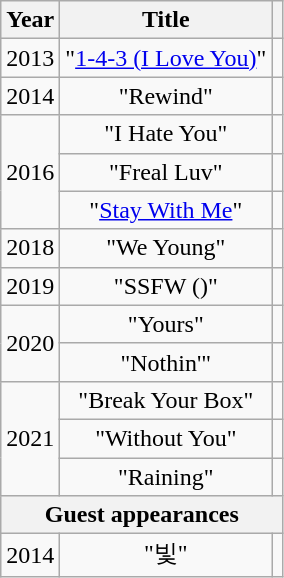<table class="wikitable plainrowheaders" style="text-align:center">
<tr>
<th scope="col">Year</th>
<th scope="col">Title</th>
<th scope="col" class="unsortable"></th>
</tr>
<tr>
<td>2013</td>
<td>"<a href='#'>1-4-3 (I Love You)</a>" </td>
<td></td>
</tr>
<tr>
<td>2014</td>
<td>"Rewind" </td>
<td></td>
</tr>
<tr>
<td rowspan="3">2016</td>
<td>"I Hate You" </td>
<td></td>
</tr>
<tr>
<td>"Freal Luv" </td>
<td></td>
</tr>
<tr>
<td>"<a href='#'>Stay With Me</a>" </td>
<td></td>
</tr>
<tr>
<td>2018</td>
<td>"We Young" </td>
<td></td>
</tr>
<tr>
<td>2019</td>
<td>"SSFW ()"</td>
<td></td>
</tr>
<tr>
<td rowspan="2">2020</td>
<td>"Yours" </td>
<td></td>
</tr>
<tr>
<td>"Nothin'"</td>
<td></td>
</tr>
<tr>
<td rowspan="3">2021</td>
<td>"Break Your Box"</td>
<td></td>
</tr>
<tr>
<td>"Without You"</td>
<td></td>
</tr>
<tr>
<td>"Raining"</td>
<td></td>
</tr>
<tr>
<th colspan="3">Guest appearances</th>
</tr>
<tr>
<td>2014</td>
<td>"빛" </td>
<td></td>
</tr>
</table>
